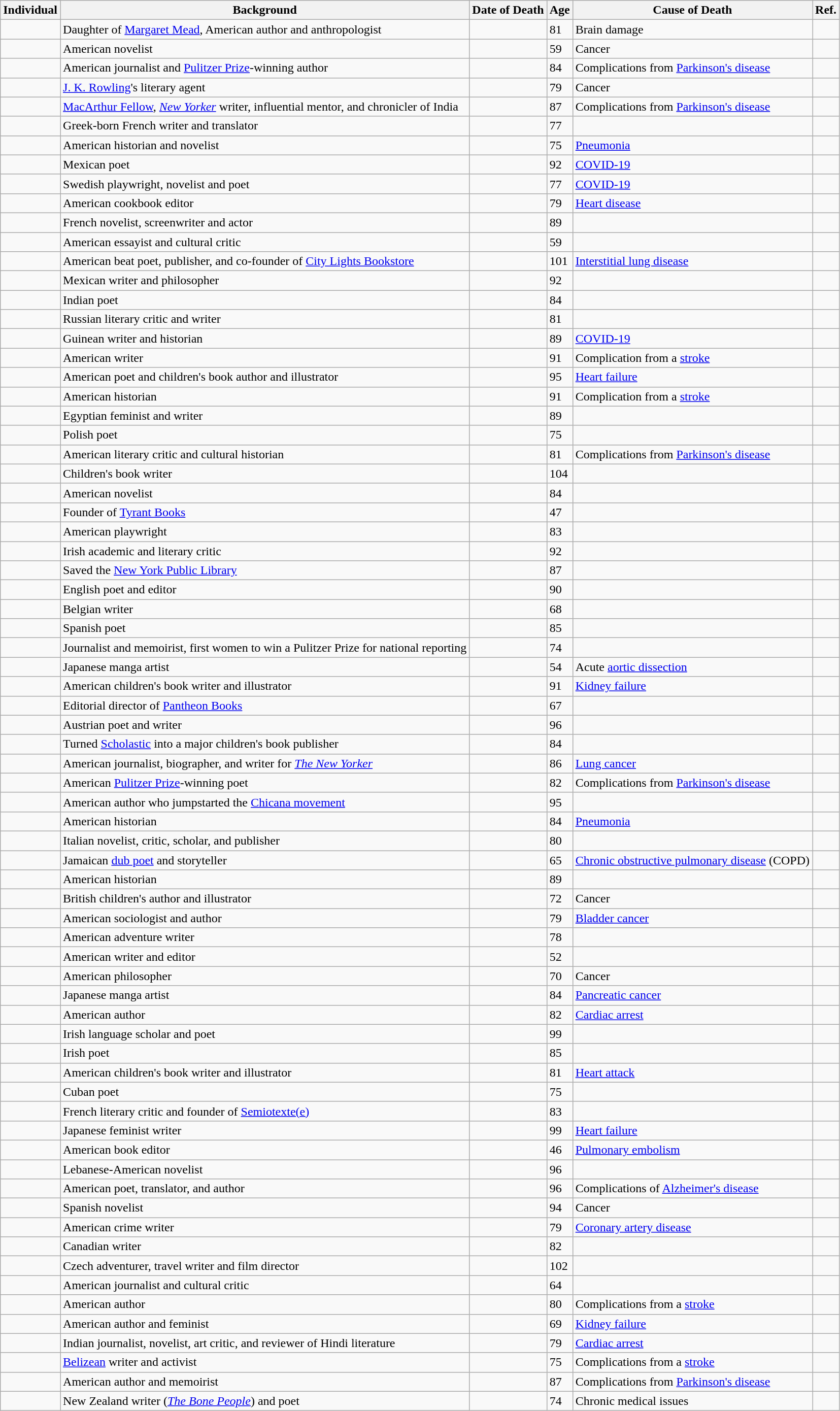<table class="wikitable">
<tr>
<th>Individual</th>
<th>Background</th>
<th>Date of Death</th>
<th>Age</th>
<th>Cause of Death</th>
<th>Ref.</th>
</tr>
<tr>
<td></td>
<td>Daughter of <a href='#'>Margaret Mead</a>, American author and anthropologist</td>
<td></td>
<td>81</td>
<td>Brain damage</td>
<td></td>
</tr>
<tr>
<td></td>
<td>American novelist</td>
<td></td>
<td>59</td>
<td>Cancer</td>
<td></td>
</tr>
<tr>
<td></td>
<td>American journalist and <a href='#'>Pulitzer Prize</a>-winning author</td>
<td></td>
<td>84</td>
<td>Complications from <a href='#'>Parkinson's disease</a></td>
<td></td>
</tr>
<tr>
<td></td>
<td><a href='#'>J. K. Rowling</a>'s literary agent</td>
<td></td>
<td>79</td>
<td>Cancer</td>
<td></td>
</tr>
<tr>
<td></td>
<td><a href='#'>MacArthur Fellow</a>, <em><a href='#'>New Yorker</a></em> writer, influential mentor, and chronicler of India</td>
<td></td>
<td>87</td>
<td>Complications from <a href='#'>Parkinson's disease</a></td>
<td></td>
</tr>
<tr>
<td></td>
<td>Greek-born French writer and translator</td>
<td></td>
<td>77</td>
<td></td>
<td></td>
</tr>
<tr>
<td></td>
<td>American historian and novelist</td>
<td></td>
<td>75</td>
<td><a href='#'>Pneumonia</a></td>
<td></td>
</tr>
<tr>
<td></td>
<td>Mexican poet</td>
<td></td>
<td>92</td>
<td><a href='#'>COVID-19</a></td>
<td></td>
</tr>
<tr>
<td></td>
<td>Swedish playwright, novelist and poet</td>
<td></td>
<td>77</td>
<td><a href='#'>COVID-19</a></td>
<td></td>
</tr>
<tr>
<td></td>
<td>American cookbook editor</td>
<td></td>
<td>79</td>
<td><a href='#'>Heart disease</a></td>
<td></td>
</tr>
<tr>
<td></td>
<td>French novelist, screenwriter and actor</td>
<td></td>
<td>89</td>
<td></td>
<td></td>
</tr>
<tr>
<td></td>
<td>American essayist and cultural critic</td>
<td></td>
<td>59</td>
<td></td>
<td></td>
</tr>
<tr>
<td></td>
<td>American beat poet, publisher, and co-founder of <a href='#'>City Lights Bookstore</a></td>
<td></td>
<td>101</td>
<td><a href='#'>Interstitial lung disease</a></td>
<td></td>
</tr>
<tr>
<td></td>
<td>Mexican writer and philosopher</td>
<td></td>
<td>92</td>
<td></td>
<td></td>
</tr>
<tr>
<td></td>
<td>Indian poet</td>
<td></td>
<td>84</td>
<td></td>
<td></td>
</tr>
<tr>
<td></td>
<td>Russian literary critic and writer</td>
<td></td>
<td>81</td>
<td></td>
<td></td>
</tr>
<tr>
<td></td>
<td>Guinean writer and historian</td>
<td></td>
<td>89</td>
<td><a href='#'>COVID-19</a></td>
<td></td>
</tr>
<tr>
<td></td>
<td>American writer</td>
<td></td>
<td>91</td>
<td>Complication from a <a href='#'>stroke</a></td>
<td></td>
</tr>
<tr>
<td></td>
<td>American poet and children's book author and illustrator</td>
<td></td>
<td>95</td>
<td><a href='#'>Heart failure</a></td>
<td></td>
</tr>
<tr>
<td></td>
<td>American historian</td>
<td></td>
<td>91</td>
<td>Complication from a <a href='#'>stroke</a></td>
<td></td>
</tr>
<tr>
<td></td>
<td>Egyptian feminist and writer</td>
<td></td>
<td>89</td>
<td></td>
<td></td>
</tr>
<tr>
<td></td>
<td>Polish poet</td>
<td></td>
<td>75</td>
<td></td>
<td></td>
</tr>
<tr>
<td></td>
<td>American literary critic and cultural historian</td>
<td></td>
<td>81</td>
<td>Complications from <a href='#'>Parkinson's disease</a></td>
<td></td>
</tr>
<tr>
<td></td>
<td>Children's book writer</td>
<td></td>
<td>104</td>
<td></td>
<td></td>
</tr>
<tr>
<td></td>
<td>American novelist</td>
<td></td>
<td>84</td>
<td></td>
<td></td>
</tr>
<tr>
<td></td>
<td>Founder of <a href='#'>Tyrant Books</a></td>
<td></td>
<td>47</td>
<td></td>
<td></td>
</tr>
<tr>
<td></td>
<td>American playwright</td>
<td></td>
<td>83</td>
<td></td>
<td></td>
</tr>
<tr>
<td></td>
<td>Irish academic and literary critic</td>
<td></td>
<td>92</td>
<td></td>
<td></td>
</tr>
<tr>
<td></td>
<td>Saved the <a href='#'>New York Public Library</a></td>
<td></td>
<td>87</td>
<td></td>
<td></td>
</tr>
<tr>
<td></td>
<td>English poet and editor</td>
<td></td>
<td>90</td>
<td></td>
<td></td>
</tr>
<tr>
<td></td>
<td>Belgian writer</td>
<td></td>
<td>68</td>
<td></td>
<td></td>
</tr>
<tr>
<td></td>
<td>Spanish poet</td>
<td></td>
<td>85</td>
<td></td>
<td></td>
</tr>
<tr>
<td></td>
<td>Journalist and memoirist, first women to win a Pulitzer Prize for national reporting</td>
<td></td>
<td>74</td>
<td></td>
<td></td>
</tr>
<tr>
<td></td>
<td>Japanese manga artist</td>
<td></td>
<td>54</td>
<td>Acute <a href='#'>aortic dissection</a></td>
<td></td>
</tr>
<tr>
<td></td>
<td>American children's book writer and illustrator</td>
<td></td>
<td>91</td>
<td><a href='#'>Kidney failure</a></td>
<td></td>
</tr>
<tr>
<td></td>
<td>Editorial director of <a href='#'>Pantheon Books</a></td>
<td></td>
<td>67</td>
<td></td>
<td></td>
</tr>
<tr>
<td></td>
<td>Austrian poet and writer</td>
<td></td>
<td>96</td>
<td></td>
<td></td>
</tr>
<tr>
<td></td>
<td>Turned <a href='#'>Scholastic</a> into a major children's book publisher</td>
<td></td>
<td>84</td>
<td></td>
<td></td>
</tr>
<tr>
<td></td>
<td>American journalist, biographer, and writer for <em><a href='#'>The New Yorker</a></em></td>
<td></td>
<td>86</td>
<td><a href='#'>Lung cancer</a></td>
<td></td>
</tr>
<tr>
<td></td>
<td>American <a href='#'>Pulitzer Prize</a>-winning poet</td>
<td></td>
<td>82</td>
<td>Complications from <a href='#'>Parkinson's disease</a></td>
<td></td>
</tr>
<tr>
<td></td>
<td>American author who jumpstarted the <a href='#'>Chicana movement</a></td>
<td></td>
<td>95</td>
<td></td>
<td></td>
</tr>
<tr>
<td></td>
<td>American historian</td>
<td></td>
<td>84</td>
<td><a href='#'>Pneumonia</a></td>
<td></td>
</tr>
<tr>
<td></td>
<td>Italian novelist, critic, scholar, and publisher</td>
<td></td>
<td>80</td>
<td></td>
<td></td>
</tr>
<tr>
<td></td>
<td>Jamaican <a href='#'>dub poet</a> and storyteller</td>
<td></td>
<td>65</td>
<td><a href='#'>Chronic obstructive pulmonary disease</a> (COPD)</td>
<td></td>
</tr>
<tr>
<td></td>
<td>American historian</td>
<td></td>
<td>89</td>
<td></td>
<td></td>
</tr>
<tr>
<td></td>
<td>British children's author and illustrator</td>
<td></td>
<td>72</td>
<td>Cancer</td>
<td></td>
</tr>
<tr>
<td></td>
<td>American sociologist and author</td>
<td></td>
<td>79</td>
<td><a href='#'>Bladder cancer</a></td>
<td></td>
</tr>
<tr>
<td></td>
<td>American adventure writer</td>
<td></td>
<td>78</td>
<td></td>
<td></td>
</tr>
<tr>
<td></td>
<td>American writer and editor</td>
<td></td>
<td>52</td>
<td></td>
<td></td>
</tr>
<tr>
<td></td>
<td>American philosopher</td>
<td></td>
<td>70</td>
<td>Cancer</td>
<td></td>
</tr>
<tr>
<td></td>
<td>Japanese manga artist</td>
<td></td>
<td>84</td>
<td><a href='#'>Pancreatic cancer</a></td>
<td></td>
</tr>
<tr>
<td></td>
<td>American author</td>
<td></td>
<td>82</td>
<td><a href='#'>Cardiac arrest</a></td>
<td></td>
</tr>
<tr>
<td></td>
<td>Irish language scholar and poet</td>
<td></td>
<td>99</td>
<td></td>
<td></td>
</tr>
<tr>
<td></td>
<td>Irish poet</td>
<td></td>
<td>85</td>
<td></td>
<td></td>
</tr>
<tr>
<td></td>
<td>American children's book writer and illustrator</td>
<td></td>
<td>81</td>
<td><a href='#'>Heart attack</a></td>
<td></td>
</tr>
<tr>
<td></td>
<td>Cuban poet</td>
<td></td>
<td>75</td>
<td></td>
<td></td>
</tr>
<tr>
<td></td>
<td>French literary critic and founder of <a href='#'>Semiotexte(e)</a></td>
<td></td>
<td>83</td>
<td></td>
<td></td>
</tr>
<tr>
<td></td>
<td>Japanese feminist writer</td>
<td></td>
<td>99</td>
<td><a href='#'>Heart failure</a></td>
<td></td>
</tr>
<tr>
<td></td>
<td>American book editor</td>
<td></td>
<td>46</td>
<td><a href='#'>Pulmonary embolism</a></td>
<td></td>
</tr>
<tr>
<td></td>
<td>Lebanese-American novelist</td>
<td></td>
<td>96</td>
<td></td>
<td></td>
</tr>
<tr>
<td></td>
<td>American poet, translator, and author</td>
<td></td>
<td>96</td>
<td>Complications of <a href='#'>Alzheimer's disease</a></td>
<td></td>
</tr>
<tr>
<td></td>
<td>Spanish novelist</td>
<td></td>
<td>94</td>
<td>Cancer</td>
<td></td>
</tr>
<tr>
<td></td>
<td>American crime writer</td>
<td></td>
<td>79</td>
<td><a href='#'>Coronary artery disease</a></td>
<td></td>
</tr>
<tr>
<td></td>
<td>Canadian writer</td>
<td></td>
<td>82</td>
<td></td>
<td></td>
</tr>
<tr>
<td></td>
<td>Czech adventurer, travel writer and film director</td>
<td></td>
<td>102</td>
<td></td>
<td></td>
</tr>
<tr>
<td></td>
<td>American journalist and cultural critic</td>
<td></td>
<td>64</td>
<td></td>
<td></td>
</tr>
<tr>
<td></td>
<td>American author</td>
<td></td>
<td>80</td>
<td>Complications from a <a href='#'>stroke</a></td>
<td></td>
</tr>
<tr>
<td></td>
<td>American author and feminist</td>
<td></td>
<td>69</td>
<td><a href='#'>Kidney failure</a></td>
<td></td>
</tr>
<tr>
<td></td>
<td>Indian journalist, novelist, art critic, and reviewer of Hindi literature</td>
<td></td>
<td>79</td>
<td><a href='#'>Cardiac arrest</a></td>
<td></td>
</tr>
<tr>
<td></td>
<td><a href='#'>Belizean</a> writer and activist</td>
<td></td>
<td>75</td>
<td>Complications from a <a href='#'>stroke</a></td>
<td></td>
</tr>
<tr>
<td></td>
<td>American author and memoirist</td>
<td></td>
<td>87</td>
<td>Complications from <a href='#'>Parkinson's disease</a></td>
<td></td>
</tr>
<tr>
<td></td>
<td>New Zealand writer (<em><a href='#'>The Bone People</a></em>) and poet</td>
<td></td>
<td>74</td>
<td>Chronic medical issues</td>
<td></td>
</tr>
</table>
